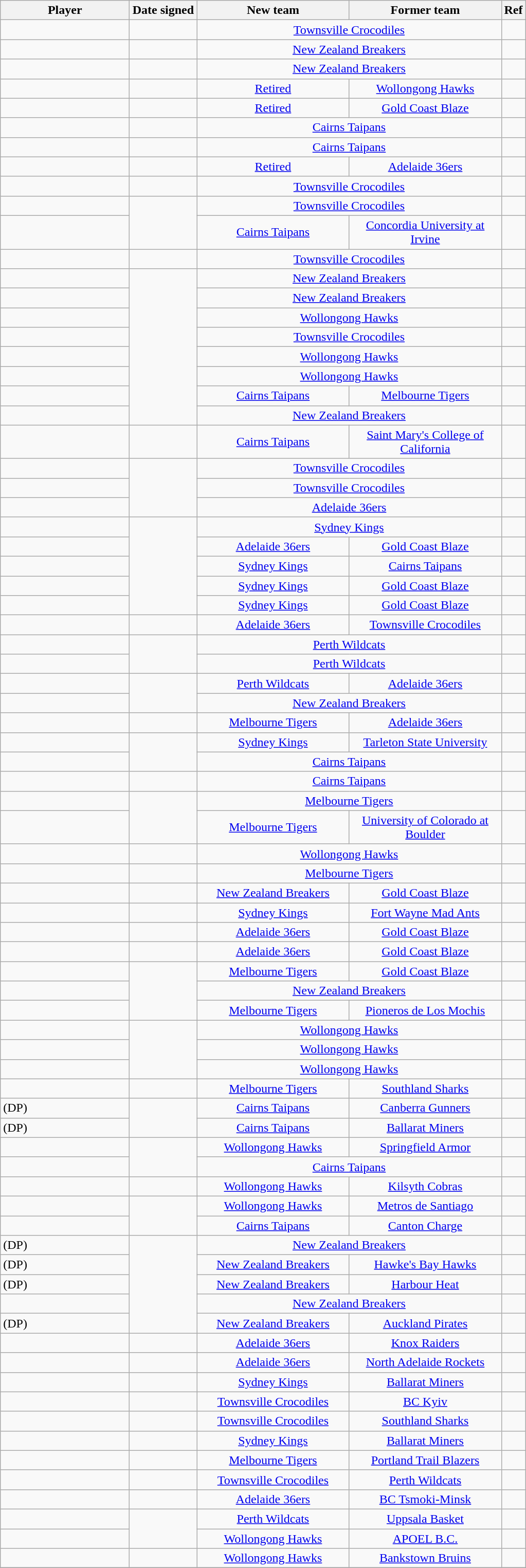<table class="wikitable sortable" style="text-align:center">
<tr>
<th style="width:160px">Player</th>
<th style="width:80px">Date signed</th>
<th style="width:190px">New team</th>
<th style="width:190px">Former team</th>
<th class="unsortable">Ref</th>
</tr>
<tr>
<td align=left></td>
<td rowspan=1></td>
<td colspan=2><a href='#'>Townsville Crocodiles</a></td>
<td></td>
</tr>
<tr>
<td align=left></td>
<td rowspan=1></td>
<td colspan=2><a href='#'>New Zealand Breakers</a></td>
<td></td>
</tr>
<tr>
<td align=left></td>
<td rowspan=1></td>
<td colspan=2><a href='#'>New Zealand Breakers</a></td>
<td></td>
</tr>
<tr>
<td align=left></td>
<td rowspan=1></td>
<td><a href='#'>Retired</a></td>
<td><a href='#'>Wollongong Hawks</a></td>
<td></td>
</tr>
<tr>
<td align=left></td>
<td rowspan=1></td>
<td><a href='#'>Retired</a></td>
<td><a href='#'>Gold Coast Blaze</a></td>
<td></td>
</tr>
<tr>
<td align=left></td>
<td rowspan=1></td>
<td colspan=2><a href='#'>Cairns Taipans</a></td>
<td></td>
</tr>
<tr>
<td align=left></td>
<td rowspan=1></td>
<td colspan=2><a href='#'>Cairns Taipans</a></td>
<td></td>
</tr>
<tr>
<td align=left></td>
<td rowspan=1></td>
<td><a href='#'>Retired</a></td>
<td><a href='#'>Adelaide 36ers</a></td>
<td></td>
</tr>
<tr>
<td align=left></td>
<td rowspan=1></td>
<td colspan=2><a href='#'>Townsville Crocodiles</a></td>
<td></td>
</tr>
<tr>
<td align=left></td>
<td rowspan=2></td>
<td colspan=2><a href='#'>Townsville Crocodiles</a></td>
<td></td>
</tr>
<tr>
<td align=left></td>
<td><a href='#'>Cairns Taipans</a></td>
<td><a href='#'>Concordia University at Irvine</a></td>
<td></td>
</tr>
<tr>
<td align=left></td>
<td rowspan=1></td>
<td colspan=2><a href='#'>Townsville Crocodiles</a></td>
<td></td>
</tr>
<tr>
<td align=left></td>
<td rowspan=8></td>
<td colspan=2><a href='#'>New Zealand Breakers</a></td>
<td></td>
</tr>
<tr>
<td align=left></td>
<td colspan=2><a href='#'>New Zealand Breakers</a></td>
<td></td>
</tr>
<tr>
<td align=left></td>
<td colspan=2><a href='#'>Wollongong Hawks</a></td>
<td></td>
</tr>
<tr>
<td align=left></td>
<td colspan=2><a href='#'>Townsville Crocodiles</a></td>
<td></td>
</tr>
<tr>
<td align=left></td>
<td colspan=2><a href='#'>Wollongong Hawks</a></td>
<td></td>
</tr>
<tr>
<td align=left></td>
<td colspan=2><a href='#'>Wollongong Hawks</a></td>
<td></td>
</tr>
<tr>
<td align=left></td>
<td><a href='#'>Cairns Taipans</a></td>
<td><a href='#'>Melbourne Tigers</a></td>
<td></td>
</tr>
<tr>
<td align=left></td>
<td colspan=2><a href='#'>New Zealand Breakers</a></td>
<td></td>
</tr>
<tr>
<td align=left></td>
<td rowspan=1></td>
<td><a href='#'>Cairns Taipans</a></td>
<td><a href='#'>Saint Mary's College of California</a></td>
<td></td>
</tr>
<tr>
<td align=left></td>
<td rowspan=3></td>
<td colspan=2><a href='#'>Townsville Crocodiles</a></td>
<td></td>
</tr>
<tr>
<td align=left></td>
<td colspan=2><a href='#'>Townsville Crocodiles</a></td>
<td></td>
</tr>
<tr>
<td align=left></td>
<td colspan=2><a href='#'>Adelaide 36ers</a></td>
<td></td>
</tr>
<tr>
<td align=left></td>
<td rowspan=5></td>
<td colspan=2><a href='#'>Sydney Kings</a></td>
<td></td>
</tr>
<tr>
<td align=left></td>
<td><a href='#'>Adelaide 36ers</a></td>
<td><a href='#'>Gold Coast Blaze</a></td>
<td></td>
</tr>
<tr>
<td align=left></td>
<td><a href='#'>Sydney Kings</a></td>
<td><a href='#'>Cairns Taipans</a></td>
<td></td>
</tr>
<tr>
<td align=left></td>
<td><a href='#'>Sydney Kings</a></td>
<td><a href='#'>Gold Coast Blaze</a></td>
<td></td>
</tr>
<tr>
<td align=left></td>
<td><a href='#'>Sydney Kings</a></td>
<td><a href='#'>Gold Coast Blaze</a></td>
<td></td>
</tr>
<tr>
<td align=left></td>
<td rowspan=1></td>
<td><a href='#'>Adelaide 36ers</a></td>
<td><a href='#'>Townsville Crocodiles</a></td>
<td></td>
</tr>
<tr>
<td align=left></td>
<td rowspan=2></td>
<td colspan=2><a href='#'>Perth Wildcats</a></td>
<td></td>
</tr>
<tr>
<td align=left></td>
<td colspan=2><a href='#'>Perth Wildcats</a></td>
<td></td>
</tr>
<tr>
<td align=left></td>
<td rowspan=2></td>
<td><a href='#'>Perth Wildcats</a></td>
<td><a href='#'>Adelaide 36ers</a></td>
<td></td>
</tr>
<tr>
<td align=left></td>
<td colspan=2><a href='#'>New Zealand Breakers</a></td>
<td></td>
</tr>
<tr>
<td align=left></td>
<td rowspan=1></td>
<td><a href='#'>Melbourne Tigers</a></td>
<td><a href='#'>Adelaide 36ers</a></td>
<td></td>
</tr>
<tr>
<td align=left></td>
<td rowspan=2></td>
<td><a href='#'>Sydney Kings</a></td>
<td><a href='#'>Tarleton State University</a></td>
<td></td>
</tr>
<tr>
<td align=left></td>
<td colspan=2><a href='#'>Cairns Taipans</a></td>
<td></td>
</tr>
<tr>
<td align=left></td>
<td rowspan=1></td>
<td colspan=2><a href='#'>Cairns Taipans</a></td>
<td></td>
</tr>
<tr>
<td align=left></td>
<td rowspan=2></td>
<td colspan=2><a href='#'>Melbourne Tigers</a></td>
<td></td>
</tr>
<tr>
<td align=left></td>
<td><a href='#'>Melbourne Tigers</a></td>
<td><a href='#'>University of Colorado at Boulder</a></td>
<td></td>
</tr>
<tr>
<td align=left></td>
<td rowspan=1></td>
<td colspan=2><a href='#'>Wollongong Hawks</a></td>
<td></td>
</tr>
<tr>
<td align=left></td>
<td rowspan=1></td>
<td colspan=2><a href='#'>Melbourne Tigers</a></td>
<td></td>
</tr>
<tr>
<td align=left></td>
<td rowspan=1></td>
<td><a href='#'>New Zealand Breakers</a></td>
<td><a href='#'>Gold Coast Blaze</a></td>
<td></td>
</tr>
<tr>
<td align=left></td>
<td rowspan=1></td>
<td><a href='#'>Sydney Kings</a></td>
<td><a href='#'>Fort Wayne Mad Ants</a></td>
<td></td>
</tr>
<tr>
<td align=left></td>
<td rowspan=1></td>
<td><a href='#'>Adelaide 36ers</a></td>
<td><a href='#'>Gold Coast Blaze</a></td>
<td></td>
</tr>
<tr>
<td align=left></td>
<td rowspan=1></td>
<td><a href='#'>Adelaide 36ers</a></td>
<td><a href='#'>Gold Coast Blaze</a></td>
<td></td>
</tr>
<tr>
<td align=left></td>
<td rowspan=3></td>
<td><a href='#'>Melbourne Tigers</a></td>
<td><a href='#'>Gold Coast Blaze</a></td>
<td></td>
</tr>
<tr>
<td align=left></td>
<td colspan=2><a href='#'>New Zealand Breakers</a></td>
<td></td>
</tr>
<tr>
<td align=left></td>
<td><a href='#'>Melbourne Tigers</a></td>
<td><a href='#'>Pioneros de Los Mochis</a></td>
<td></td>
</tr>
<tr>
<td align=left></td>
<td rowspan=3></td>
<td colspan=2><a href='#'>Wollongong Hawks</a></td>
<td></td>
</tr>
<tr>
<td align=left></td>
<td colspan=2><a href='#'>Wollongong Hawks</a></td>
<td></td>
</tr>
<tr>
<td align=left></td>
<td colspan=2><a href='#'>Wollongong Hawks</a></td>
<td></td>
</tr>
<tr>
<td align=left></td>
<td rowspan=1></td>
<td><a href='#'>Melbourne Tigers</a></td>
<td><a href='#'>Southland Sharks</a></td>
<td></td>
</tr>
<tr>
<td align=left> (DP)</td>
<td rowspan=2></td>
<td><a href='#'>Cairns Taipans</a></td>
<td><a href='#'>Canberra Gunners</a></td>
<td></td>
</tr>
<tr>
<td align=left> (DP)</td>
<td><a href='#'>Cairns Taipans</a></td>
<td><a href='#'>Ballarat Miners</a></td>
<td></td>
</tr>
<tr>
<td align=left></td>
<td rowspan=2></td>
<td><a href='#'>Wollongong Hawks</a></td>
<td><a href='#'>Springfield Armor</a></td>
<td></td>
</tr>
<tr>
<td align=left></td>
<td colspan=2><a href='#'>Cairns Taipans</a></td>
<td></td>
</tr>
<tr>
<td align=left></td>
<td rowspan=1></td>
<td><a href='#'>Wollongong Hawks</a></td>
<td><a href='#'>Kilsyth Cobras</a></td>
<td></td>
</tr>
<tr>
<td align=left></td>
<td rowspan=2></td>
<td><a href='#'>Wollongong Hawks</a></td>
<td><a href='#'>Metros de Santiago</a></td>
<td></td>
</tr>
<tr>
<td align=left></td>
<td><a href='#'>Cairns Taipans</a></td>
<td><a href='#'>Canton Charge</a></td>
<td></td>
</tr>
<tr>
<td align=left> (DP)</td>
<td rowspan=5></td>
<td colspan=2><a href='#'>New Zealand Breakers</a></td>
<td></td>
</tr>
<tr>
<td align=left> (DP)</td>
<td><a href='#'>New Zealand Breakers</a></td>
<td><a href='#'>Hawke's Bay Hawks</a></td>
<td></td>
</tr>
<tr>
<td align=left> (DP)</td>
<td><a href='#'>New Zealand Breakers</a></td>
<td><a href='#'>Harbour Heat</a></td>
<td></td>
</tr>
<tr>
<td align=left></td>
<td colspan=2><a href='#'>New Zealand Breakers</a></td>
<td></td>
</tr>
<tr>
<td align=left> (DP)</td>
<td><a href='#'>New Zealand Breakers</a></td>
<td><a href='#'>Auckland Pirates</a></td>
<td></td>
</tr>
<tr>
<td align=left></td>
<td rowspan=1></td>
<td><a href='#'>Adelaide 36ers</a></td>
<td><a href='#'>Knox Raiders</a></td>
<td></td>
</tr>
<tr>
<td align=left></td>
<td rowspan=1></td>
<td><a href='#'>Adelaide 36ers</a></td>
<td><a href='#'>North Adelaide Rockets</a></td>
<td></td>
</tr>
<tr>
<td align=left></td>
<td rowspan=1></td>
<td><a href='#'>Sydney Kings</a></td>
<td><a href='#'>Ballarat Miners</a></td>
<td></td>
</tr>
<tr>
<td align=left></td>
<td rowspan=1></td>
<td><a href='#'>Townsville Crocodiles</a></td>
<td><a href='#'>BC Kyiv</a></td>
<td></td>
</tr>
<tr>
<td align=left></td>
<td rowspan=1></td>
<td><a href='#'>Townsville Crocodiles</a></td>
<td><a href='#'>Southland Sharks</a></td>
<td></td>
</tr>
<tr>
<td align=left></td>
<td rowspan=1></td>
<td><a href='#'>Sydney Kings</a></td>
<td><a href='#'>Ballarat Miners</a></td>
<td></td>
</tr>
<tr>
<td align=left></td>
<td rowspan=1></td>
<td><a href='#'>Melbourne Tigers</a></td>
<td><a href='#'>Portland Trail Blazers</a></td>
<td></td>
</tr>
<tr>
<td align=left></td>
<td rowspan=1></td>
<td><a href='#'>Townsville Crocodiles</a></td>
<td><a href='#'>Perth Wildcats</a></td>
<td></td>
</tr>
<tr>
<td align=left></td>
<td rowspan=1></td>
<td><a href='#'>Adelaide 36ers</a></td>
<td><a href='#'>BC Tsmoki-Minsk</a></td>
<td></td>
</tr>
<tr>
<td align=left></td>
<td rowspan=2></td>
<td><a href='#'>Perth Wildcats</a></td>
<td><a href='#'>Uppsala Basket</a></td>
<td></td>
</tr>
<tr>
<td align=left></td>
<td><a href='#'>Wollongong Hawks</a></td>
<td><a href='#'>APOEL B.C.</a></td>
<td></td>
</tr>
<tr>
<td align=left></td>
<td rowspan=1></td>
<td><a href='#'>Wollongong Hawks</a></td>
<td><a href='#'>Bankstown Bruins</a></td>
<td></td>
</tr>
<tr>
</tr>
</table>
